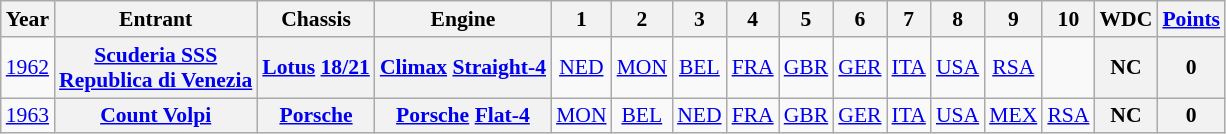<table class="wikitable" style="text-align:center; font-size:90%">
<tr>
<th>Year</th>
<th>Entrant</th>
<th>Chassis</th>
<th>Engine</th>
<th>1</th>
<th>2</th>
<th>3</th>
<th>4</th>
<th>5</th>
<th>6</th>
<th>7</th>
<th>8</th>
<th>9</th>
<th>10</th>
<th>WDC</th>
<th><a href='#'>Points</a></th>
</tr>
<tr>
<td><a href='#'>1962</a></td>
<th><a href='#'>Scuderia SSS<br>Republica di Venezia</a></th>
<th><a href='#'>Lotus</a> <a href='#'>18/21</a></th>
<th><a href='#'>Climax</a> <a href='#'>Straight-4</a></th>
<td><a href='#'>NED</a></td>
<td><a href='#'>MON</a></td>
<td><a href='#'>BEL</a></td>
<td><a href='#'>FRA</a><br></td>
<td><a href='#'>GBR</a></td>
<td><a href='#'>GER</a><br></td>
<td><a href='#'>ITA</a></td>
<td><a href='#'>USA</a></td>
<td><a href='#'>RSA</a></td>
<td></td>
<th>NC</th>
<th>0</th>
</tr>
<tr>
<td><a href='#'>1963</a></td>
<th><a href='#'>Count Volpi</a></th>
<th><a href='#'>Porsche</a></th>
<th><a href='#'>Porsche</a> <a href='#'>Flat-4</a></th>
<td><a href='#'>MON</a></td>
<td><a href='#'>BEL</a></td>
<td><a href='#'>NED</a></td>
<td><a href='#'>FRA</a></td>
<td><a href='#'>GBR</a></td>
<td><a href='#'>GER</a></td>
<td><a href='#'>ITA</a><br></td>
<td><a href='#'>USA</a></td>
<td><a href='#'>MEX</a></td>
<td><a href='#'>RSA</a></td>
<th>NC</th>
<th>0</th>
</tr>
</table>
